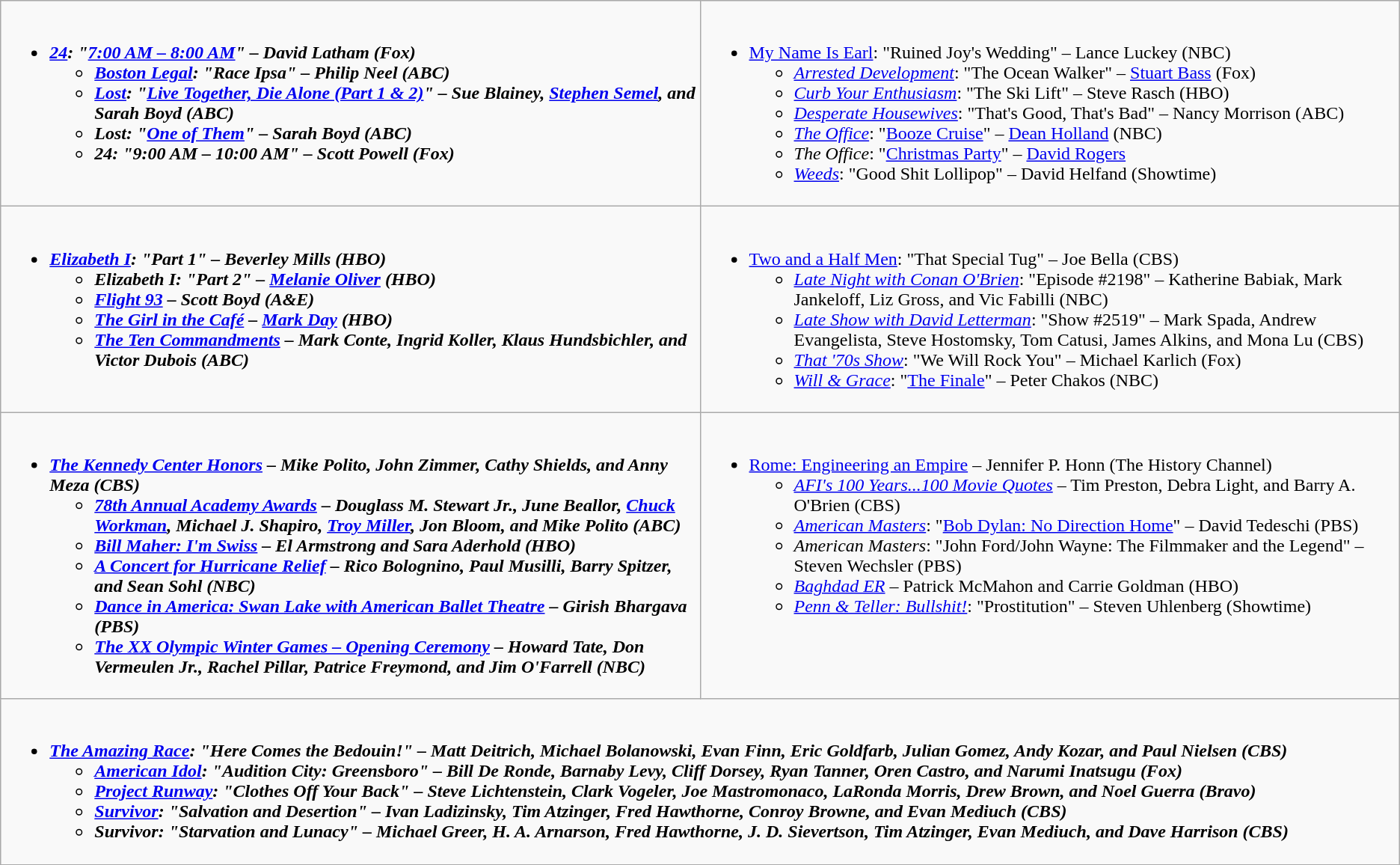<table class="wikitable">
<tr>
<td style="vertical-align:top;" width="50%"><br><ul><li><strong><em><a href='#'>24</a><em>: "<a href='#'>7:00 AM – 8:00 AM</a>" – David Latham (Fox)<strong><ul><li></em><a href='#'>Boston Legal</a><em>: "Race Ipsa" – Philip Neel (ABC)</li><li></em><a href='#'>Lost</a><em>: "<a href='#'>Live Together, Die Alone (Part 1 & 2)</a>" – Sue Blainey, <a href='#'>Stephen Semel</a>, and Sarah Boyd (ABC)</li><li></em>Lost<em>: "<a href='#'>One of Them</a>" – Sarah Boyd (ABC)</li><li></em>24<em>: "9:00 AM – 10:00 AM" – Scott Powell (Fox)</li></ul></li></ul></td>
<td style="vertical-align:top;" width="50%"><br><ul><li></em></strong><a href='#'>My Name Is Earl</a></em>: "Ruined Joy's Wedding" – Lance Luckey (NBC)</strong><ul><li><em><a href='#'>Arrested Development</a></em>: "The Ocean Walker" – <a href='#'>Stuart Bass</a> (Fox)</li><li><em><a href='#'>Curb Your Enthusiasm</a></em>: "The Ski Lift" – Steve Rasch (HBO)</li><li><em><a href='#'>Desperate Housewives</a></em>: "That's Good, That's Bad" – Nancy Morrison (ABC)</li><li><em><a href='#'>The Office</a></em>: "<a href='#'>Booze Cruise</a>" – <a href='#'>Dean Holland</a> (NBC)</li><li><em>The Office</em>: "<a href='#'>Christmas Party</a>" – <a href='#'>David Rogers</a></li><li><em><a href='#'>Weeds</a></em>: "Good Shit Lollipop" – David Helfand (Showtime)</li></ul></li></ul></td>
</tr>
<tr>
<td style="vertical-align:top;" width="50%"><br><ul><li><strong><em><a href='#'>Elizabeth I</a><em>: "Part 1" – Beverley Mills (HBO)<strong><ul><li></em>Elizabeth I<em>: "Part 2" – <a href='#'>Melanie Oliver</a> (HBO)</li><li></em><a href='#'>Flight 93</a><em> – Scott Boyd (A&E)</li><li></em><a href='#'>The Girl in the Café</a><em> – <a href='#'>Mark Day</a> (HBO)</li><li></em><a href='#'>The Ten Commandments</a><em> – Mark Conte, Ingrid Koller, Klaus Hundsbichler, and Victor Dubois (ABC)</li></ul></li></ul></td>
<td style="vertical-align:top;" width="50%"><br><ul><li></em></strong><a href='#'>Two and a Half Men</a></em>: "That Special Tug" – Joe Bella (CBS)</strong><ul><li><em><a href='#'>Late Night with Conan O'Brien</a></em>: "Episode #2198" – Katherine Babiak, Mark Jankeloff, Liz Gross, and Vic Fabilli (NBC)</li><li><em><a href='#'>Late Show with David Letterman</a></em>: "Show #2519" – Mark Spada, Andrew Evangelista, Steve Hostomsky, Tom Catusi, James Alkins, and Mona Lu (CBS)</li><li><em><a href='#'>That '70s Show</a></em>: "We Will Rock You" – Michael Karlich (Fox)</li><li><em><a href='#'>Will & Grace</a></em>: "<a href='#'>The Finale</a>" – Peter Chakos (NBC)</li></ul></li></ul></td>
</tr>
<tr>
<td style="vertical-align:top;" width="50%"><br><ul><li><strong><em><a href='#'>The Kennedy Center Honors</a><em> – Mike Polito, John Zimmer, Cathy Shields, and Anny Meza (CBS)<strong><ul><li></em><a href='#'>78th Annual Academy Awards</a><em> – Douglass M. Stewart Jr., June Beallor, <a href='#'>Chuck Workman</a>, Michael J. Shapiro, <a href='#'>Troy Miller</a>, Jon Bloom, and Mike Polito (ABC)</li><li></em><a href='#'>Bill Maher: I'm Swiss</a><em> – El Armstrong and Sara Aderhold (HBO)</li><li></em><a href='#'>A Concert for Hurricane Relief</a><em> – Rico Bolognino, Paul Musilli, Barry Spitzer, and Sean Sohl (NBC)</li><li></em><a href='#'>Dance in America: Swan Lake with American Ballet Theatre</a><em> – Girish Bhargava (PBS)</li><li></em><a href='#'>The XX Olympic Winter Games – Opening Ceremony</a><em> – Howard Tate, Don Vermeulen Jr., Rachel Pillar, Patrice Freymond, and Jim O'Farrell (NBC)</li></ul></li></ul></td>
<td style="vertical-align:top;" width="50%"><br><ul><li></em></strong><a href='#'>Rome: Engineering an Empire</a></em> – Jennifer P. Honn (The History Channel)</strong><ul><li><em><a href='#'>AFI's 100 Years...100 Movie Quotes</a></em> – Tim Preston, Debra Light, and Barry A. O'Brien (CBS)</li><li><em><a href='#'>American Masters</a></em>: "<a href='#'>Bob Dylan: No Direction Home</a>" – David Tedeschi (PBS)</li><li><em>American Masters</em>: "John Ford/John Wayne: The Filmmaker and the Legend" – Steven Wechsler (PBS)</li><li><em><a href='#'>Baghdad ER</a></em> – Patrick McMahon and Carrie Goldman (HBO)</li><li><em><a href='#'>Penn & Teller: Bullshit!</a></em>: "Prostitution" – Steven Uhlenberg (Showtime)</li></ul></li></ul></td>
</tr>
<tr>
<td style="vertical-align:top;" width="50%" colspan="2"><br><ul><li><strong><em><a href='#'>The Amazing Race</a><em>: "Here Comes the Bedouin!" – Matt Deitrich, Michael Bolanowski, Evan Finn, Eric Goldfarb, Julian Gomez, Andy Kozar, and Paul Nielsen (CBS)<strong><ul><li></em><a href='#'>American Idol</a><em>: "Audition City: Greensboro" – Bill De Ronde, Barnaby Levy, Cliff Dorsey, Ryan Tanner, Oren Castro, and Narumi Inatsugu (Fox)</li><li></em><a href='#'>Project Runway</a><em>: "Clothes Off Your Back" – Steve Lichtenstein, Clark Vogeler, Joe Mastromonaco, LaRonda Morris, Drew Brown, and Noel Guerra (Bravo)</li><li></em><a href='#'>Survivor</a><em>: "Salvation and Desertion" – Ivan Ladizinsky, Tim Atzinger, Fred Hawthorne, Conroy Browne, and Evan Mediuch (CBS)</li><li></em>Survivor<em>: "Starvation and Lunacy" – Michael Greer, H. A. Arnarson, Fred Hawthorne, J. D. Sievertson, Tim Atzinger, Evan Mediuch, and Dave Harrison (CBS)</li></ul></li></ul></td>
</tr>
</table>
